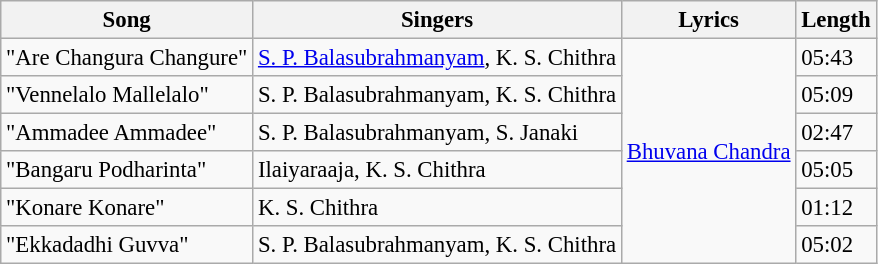<table class="wikitable" style="font-size:95%;">
<tr>
<th>Song</th>
<th>Singers</th>
<th>Lyrics</th>
<th>Length</th>
</tr>
<tr>
<td>"Are Changura Changure"</td>
<td><a href='#'>S. P. Balasubrahmanyam</a>, K. S. Chithra</td>
<td rowspan=6><a href='#'>Bhuvana Chandra</a></td>
<td>05:43</td>
</tr>
<tr>
<td>"Vennelalo Mallelalo"</td>
<td>S. P. Balasubrahmanyam, K. S. Chithra</td>
<td>05:09</td>
</tr>
<tr>
<td>"Ammadee Ammadee"</td>
<td>S. P. Balasubrahmanyam, S. Janaki</td>
<td>02:47</td>
</tr>
<tr>
<td>"Bangaru Podharinta"</td>
<td>Ilaiyaraaja, K. S. Chithra</td>
<td>05:05</td>
</tr>
<tr>
<td>"Konare Konare"</td>
<td>K. S. Chithra</td>
<td>01:12</td>
</tr>
<tr>
<td>"Ekkadadhi Guvva"</td>
<td>S. P. Balasubrahmanyam, K. S. Chithra</td>
<td>05:02</td>
</tr>
</table>
